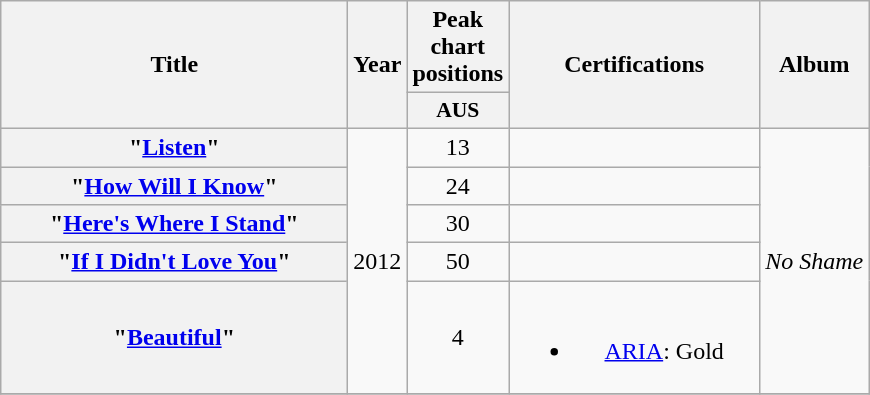<table class="wikitable plainrowheaders" style="text-align:center;" border="1">
<tr>
<th scope="col" rowspan="2" style="width:14em;">Title</th>
<th scope="col" rowspan="2">Year</th>
<th scope="col" colspan="1">Peak chart positions</th>
<th scope="col" rowspan="2" style="width:10em;">Certifications</th>
<th scope="col" rowspan="2">Album</th>
</tr>
<tr>
<th scope="col" style="width:3em;font-size:90%;">AUS<br></th>
</tr>
<tr>
<th scope="row">"<a href='#'>Listen</a>"</th>
<td rowspan="5">2012</td>
<td>13</td>
<td></td>
<td rowspan="5"><em>No Shame</em></td>
</tr>
<tr>
<th scope="row">"<a href='#'>How Will I Know</a>"</th>
<td>24</td>
<td></td>
</tr>
<tr>
<th scope="row">"<a href='#'>Here's Where I Stand</a>"</th>
<td>30</td>
<td></td>
</tr>
<tr>
<th scope="row">"<a href='#'>If I Didn't Love You</a>"</th>
<td>50</td>
<td></td>
</tr>
<tr>
<th scope="row">"<a href='#'>Beautiful</a>"</th>
<td>4</td>
<td><br><ul><li><a href='#'>ARIA</a>: Gold</li></ul></td>
</tr>
<tr>
</tr>
</table>
